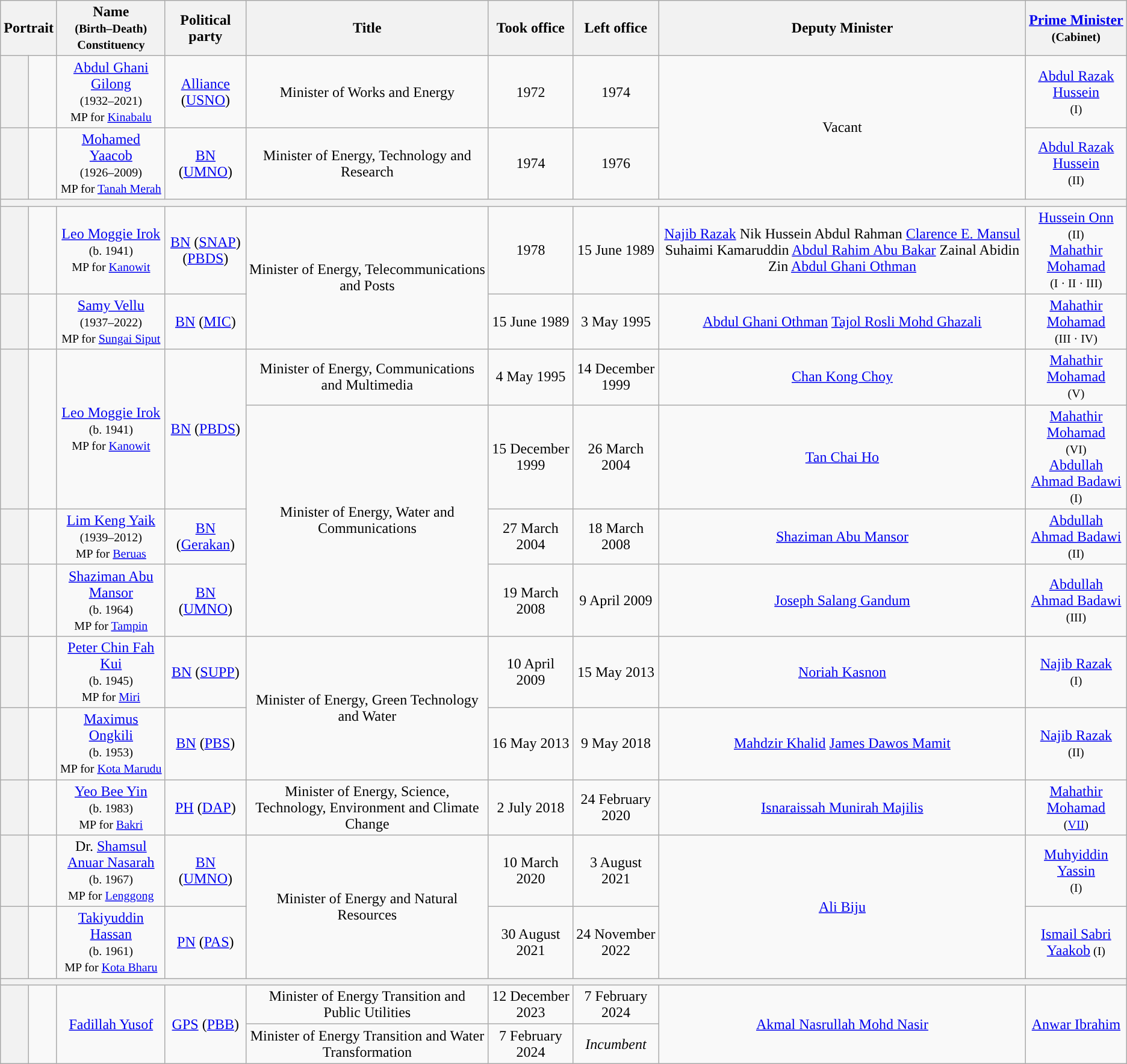<table class="wikitable" style="text-align:center;">
<tr>
<th colspan=2>Portrait</th>
<th>Name<br><small>(Birth–Death)<br>Constituency</small></th>
<th>Political party</th>
<th>Title</th>
<th>Took office</th>
<th>Left office</th>
<th>Deputy Minister</th>
<th><a href='#'>Prime Minister</a><br><small>(Cabinet)</small></th>
</tr>
<tr>
<th style="background:"></th>
<td></td>
<td><a href='#'>Abdul Ghani Gilong</a><br><small>(1932–2021)<br>MP for <a href='#'>Kinabalu</a></small></td>
<td><a href='#'>Alliance</a> (<a href='#'>USNO</a>)</td>
<td>Minister of Works and Energy</td>
<td>1972</td>
<td>1974</td>
<td rowspan="2">Vacant</td>
<td><a href='#'>Abdul Razak Hussein</a><br><small>(I)</small></td>
</tr>
<tr>
<th style="background:"></th>
<td></td>
<td><a href='#'>Mohamed Yaacob</a><br><small>(1926–2009)<br>MP for <a href='#'>Tanah Merah</a></small></td>
<td><a href='#'>BN</a> (<a href='#'>UMNO</a>)</td>
<td>Minister of Energy, Technology and Research</td>
<td>1974</td>
<td>1976</td>
<td><a href='#'>Abdul Razak Hussein</a><br><small>(II)</small></td>
</tr>
<tr>
<th colspan="9" bgcolor="cccccc"></th>
</tr>
<tr>
<th style="background:"></th>
<td></td>
<td><a href='#'>Leo Moggie Irok</a><br><small>(b. 1941)<br>MP for <a href='#'>Kanowit</a></small></td>
<td><a href='#'>BN</a> (<a href='#'>SNAP</a>)<br>(<a href='#'>PBDS</a>)</td>
<td rowspan="2">Minister of Energy, Telecommunications and Posts</td>
<td>1978</td>
<td>15 June 1989</td>
<td><a href='#'>Najib Razak</a> Nik Hussein Abdul Rahman  <a href='#'>Clarence E. Mansul</a> Suhaimi Kamaruddin  <a href='#'>Abdul Rahim Abu Bakar</a>  Zainal Abidin Zin  <a href='#'>Abdul Ghani Othman</a></td>
<td><a href='#'>Hussein Onn</a><br><small>(II)</small><br><a href='#'>Mahathir Mohamad</a><br><small>(I · II · III)</small></td>
</tr>
<tr>
<th style="background:"></th>
<td></td>
<td><a href='#'>Samy Vellu</a><br><small>(1937–2022)<br>MP for <a href='#'>Sungai Siput</a></small></td>
<td><a href='#'>BN</a> (<a href='#'>MIC</a>)</td>
<td>15 June 1989</td>
<td>3 May 1995</td>
<td><a href='#'>Abdul Ghani Othman</a> <a href='#'>Tajol Rosli Mohd Ghazali</a> </td>
<td><a href='#'>Mahathir Mohamad</a><br><small>(III · IV)</small></td>
</tr>
<tr>
<th rowspan="2" style="background:"></th>
<td rowspan="2"></td>
<td rowspan="2"><a href='#'>Leo Moggie Irok</a><br><small>(b. 1941)<br>MP for <a href='#'>Kanowit</a></small></td>
<td rowspan="2"><a href='#'>BN</a> (<a href='#'>PBDS</a>)</td>
<td>Minister of Energy, Communications and Multimedia</td>
<td>4 May 1995</td>
<td>14 December 1999</td>
<td><a href='#'>Chan Kong Choy</a></td>
<td><a href='#'>Mahathir Mohamad</a><br><small>(V)</small></td>
</tr>
<tr>
<td rowspan="3">Minister of Energy, Water and Communications</td>
<td>15 December 1999</td>
<td>26 March 2004</td>
<td><a href='#'>Tan Chai Ho</a></td>
<td><a href='#'>Mahathir Mohamad</a><br><small>(VI)</small><br><a href='#'>Abdullah Ahmad Badawi</a><br><small>(I)</small></td>
</tr>
<tr>
<th style="background:"></th>
<td></td>
<td><a href='#'>Lim Keng Yaik</a><br><small>(1939–2012)<br>MP for <a href='#'>Beruas</a></small></td>
<td><a href='#'>BN</a> (<a href='#'>Gerakan</a>)</td>
<td>27 March 2004</td>
<td>18 March 2008</td>
<td><a href='#'>Shaziman Abu Mansor</a></td>
<td><a href='#'>Abdullah Ahmad Badawi</a><br><small>(II)</small></td>
</tr>
<tr>
<th style="background:"></th>
<td></td>
<td><a href='#'>Shaziman Abu Mansor</a><br><small>(b. 1964)<br>MP for <a href='#'>Tampin</a></small></td>
<td><a href='#'>BN</a> (<a href='#'>UMNO</a>)</td>
<td>19 March 2008</td>
<td>9 April 2009</td>
<td><a href='#'>Joseph Salang Gandum</a></td>
<td><a href='#'>Abdullah Ahmad Badawi</a><br><small>(III)</small></td>
</tr>
<tr>
<th style="background:"></th>
<td></td>
<td><a href='#'>Peter Chin Fah Kui</a><br><small>(b. 1945)<br>MP for <a href='#'>Miri</a></small></td>
<td><a href='#'>BN</a> (<a href='#'>SUPP</a>)</td>
<td rowspan="2">Minister of Energy, Green Technology and Water</td>
<td>10 April 2009</td>
<td>15 May 2013</td>
<td><a href='#'>Noriah Kasnon</a></td>
<td><a href='#'>Najib Razak</a><br><small>(I)</small></td>
</tr>
<tr>
<th style="background:"></th>
<td></td>
<td><a href='#'>Maximus Ongkili</a><br><small>(b. 1953)<br>MP for <a href='#'>Kota Marudu</a></small></td>
<td><a href='#'>BN</a> (<a href='#'>PBS</a>)</td>
<td>16 May 2013</td>
<td>9 May 2018</td>
<td><a href='#'>Mahdzir Khalid</a> <a href='#'>James Dawos Mamit</a> </td>
<td><a href='#'>Najib Razak</a><br><small>(II)</small></td>
</tr>
<tr>
<th style="background:"></th>
<td></td>
<td><a href='#'>Yeo Bee Yin</a><br><small>(b. 1983)<br>MP for <a href='#'>Bakri</a></small></td>
<td><a href='#'>PH</a> (<a href='#'>DAP</a>)</td>
<td>Minister of Energy, Science, Technology, Environment and Climate Change</td>
<td>2 July 2018</td>
<td>24 February 2020</td>
<td><a href='#'>Isnaraissah Munirah Majilis</a></td>
<td><a href='#'>Mahathir Mohamad</a><br><small>(<a href='#'>VII</a>)</small></td>
</tr>
<tr>
<th style="background:"></th>
<td></td>
<td>Dr. <a href='#'>Shamsul Anuar Nasarah</a><br><small>(b. 1967)<br>MP for <a href='#'>Lenggong</a></small></td>
<td><a href='#'>BN</a> (<a href='#'>UMNO</a>)</td>
<td rowspan="2">Minister of Energy and Natural Resources</td>
<td>10 March 2020</td>
<td>3 August 2021</td>
<td rowspan="2"><a href='#'>Ali Biju</a></td>
<td><a href='#'>Muhyiddin Yassin</a><br><small>(I)</small></td>
</tr>
<tr>
<th style="background:"></th>
<td></td>
<td><a href='#'>Takiyuddin Hassan</a><br> <small>(b. 1961)</small><br><small>MP for <a href='#'>Kota Bharu</a></small></td>
<td><a href='#'>PN</a> (<a href='#'>PAS</a>)</td>
<td>30 August 2021</td>
<td>24 November 2022</td>
<td><a href='#'>Ismail Sabri Yaakob</a><small> (I)</small></td>
</tr>
<tr>
<th colspan="9" bgcolor="cccccc"></th>
</tr>
<tr>
<th rowspan=2 style="background:"></th>
<td rowspan=2></td>
<td rowspan=2><a href='#'>Fadillah Yusof</a><br></td>
<td rowspan=2><a href='#'>GPS</a> (<a href='#'>PBB</a>)</td>
<td>Minister of Energy Transition and Public Utilities</td>
<td>12 December 2023</td>
<td>7 February 2024</td>
<td rowspan="2"><a href='#'>Akmal Nasrullah Mohd Nasir</a></td>
<td rowspan="2"><a href='#'>Anwar Ibrahim</a><br></td>
</tr>
<tr>
<td>Minister of Energy Transition and Water Transformation</td>
<td>7 February 2024</td>
<td><em>Incumbent</em></td>
</tr>
</table>
